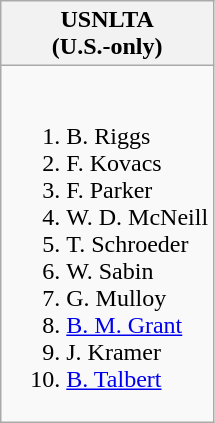<table class="wikitable">
<tr>
<th>USNLTA<br>(U.S.-only)</th>
</tr>
<tr style="vertical-align: top;">
<td style="white-space: nowrap;"><br><ol><li> B. Riggs</li><li> F. Kovacs</li><li> F. Parker</li><li> W. D. McNeill</li><li> T. Schroeder</li><li> W. Sabin</li><li> G. Mulloy</li><li> <a href='#'>B. M. Grant</a></li><li> J. Kramer</li><li> <a href='#'>B. Talbert</a></li></ol></td>
</tr>
</table>
